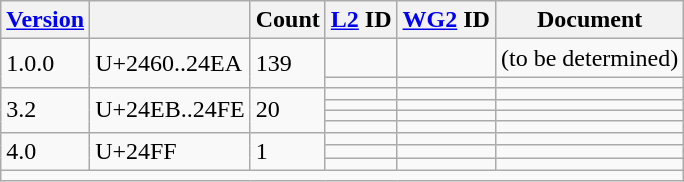<table class="wikitable collapsible sticky-header">
<tr>
<th><a href='#'>Version</a></th>
<th></th>
<th>Count</th>
<th><a href='#'>L2</a> ID</th>
<th><a href='#'>WG2</a> ID</th>
<th>Document</th>
</tr>
<tr>
<td rowspan="2">1.0.0</td>
<td rowspan="2">U+2460..24EA</td>
<td rowspan="2">139</td>
<td></td>
<td></td>
<td>(to be determined)</td>
</tr>
<tr>
<td></td>
<td></td>
<td></td>
</tr>
<tr>
<td rowspan="4">3.2</td>
<td rowspan="4">U+24EB..24FE</td>
<td rowspan="4">20</td>
<td></td>
<td></td>
<td></td>
</tr>
<tr>
<td></td>
<td></td>
<td></td>
</tr>
<tr>
<td></td>
<td></td>
<td></td>
</tr>
<tr>
<td></td>
<td></td>
<td></td>
</tr>
<tr>
<td rowspan="3">4.0</td>
<td rowspan="3">U+24FF</td>
<td rowspan="3">1</td>
<td></td>
<td></td>
<td></td>
</tr>
<tr>
<td></td>
<td></td>
<td></td>
</tr>
<tr>
<td></td>
<td></td>
<td></td>
</tr>
<tr class="sortbottom">
<td colspan="6"></td>
</tr>
</table>
